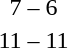<table style="text-align:center">
<tr>
<th width=200></th>
<th width=100></th>
<th width=200></th>
</tr>
<tr>
<td align=right><strong></strong></td>
<td>7 – 6</td>
<td align=left></td>
</tr>
<tr>
<td align=right><strong></strong></td>
<td>11 – 11</td>
<td align=left><strong></strong></td>
</tr>
</table>
